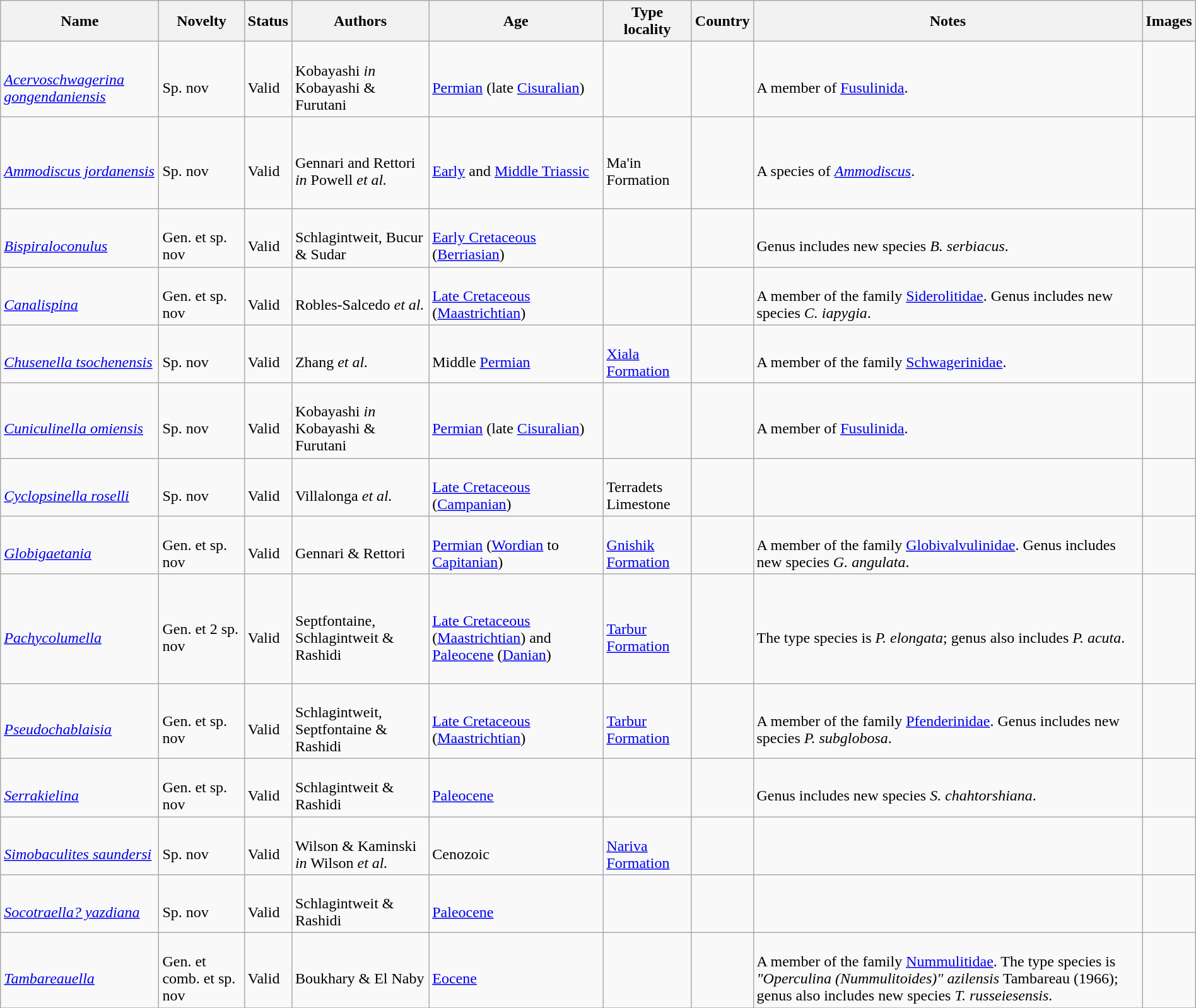<table class="wikitable sortable" align="center" width="100%">
<tr>
<th>Name</th>
<th>Novelty</th>
<th>Status</th>
<th>Authors</th>
<th>Age</th>
<th>Type locality</th>
<th>Country</th>
<th>Notes</th>
<th>Images</th>
</tr>
<tr>
<td><br><em><a href='#'>Acervoschwagerina gongendaniensis</a></em></td>
<td><br>Sp. nov</td>
<td><br>Valid</td>
<td><br>Kobayashi <em>in</em> Kobayashi & Furutani</td>
<td><br><a href='#'>Permian</a> (late <a href='#'>Cisuralian</a>)</td>
<td></td>
<td><br></td>
<td><br>A member of <a href='#'>Fusulinida</a>.</td>
<td></td>
</tr>
<tr>
<td><br><em><a href='#'>Ammodiscus jordanensis</a></em></td>
<td><br>Sp. nov</td>
<td><br>Valid</td>
<td><br>Gennari and Rettori <em>in</em> Powell <em>et al.</em></td>
<td><br><a href='#'>Early</a> and <a href='#'>Middle Triassic</a></td>
<td><br>Ma'in Formation</td>
<td><br><br>
<br>
<br>
<br>
</td>
<td><br>A species of <em><a href='#'>Ammodiscus</a></em>.</td>
<td></td>
</tr>
<tr>
<td><br><em><a href='#'>Bispiraloconulus</a></em></td>
<td><br>Gen. et sp. nov</td>
<td><br>Valid</td>
<td><br>Schlagintweit, Bucur & Sudar</td>
<td><br><a href='#'>Early Cretaceous</a> (<a href='#'>Berriasian</a>)</td>
<td></td>
<td><br></td>
<td><br>Genus includes new species <em>B. serbiacus</em>.</td>
<td></td>
</tr>
<tr>
<td><br><em><a href='#'>Canalispina</a></em></td>
<td><br>Gen. et sp. nov</td>
<td><br>Valid</td>
<td><br>Robles-Salcedo <em>et al.</em></td>
<td><br><a href='#'>Late Cretaceous</a> (<a href='#'>Maastrichtian</a>)</td>
<td></td>
<td><br></td>
<td><br>A member of the family <a href='#'>Siderolitidae</a>. Genus includes new species <em>C. iapygia</em>.</td>
<td></td>
</tr>
<tr>
<td><br><em><a href='#'>Chusenella tsochenensis</a></em></td>
<td><br>Sp. nov</td>
<td><br>Valid</td>
<td><br>Zhang <em>et al.</em></td>
<td><br>Middle <a href='#'>Permian</a></td>
<td><br><a href='#'>Xiala Formation</a></td>
<td><br></td>
<td><br>A member of the family <a href='#'>Schwagerinidae</a>.</td>
<td></td>
</tr>
<tr>
<td><br><em><a href='#'>Cuniculinella omiensis</a></em></td>
<td><br>Sp. nov</td>
<td><br>Valid</td>
<td><br>Kobayashi <em>in</em> Kobayashi & Furutani</td>
<td><br><a href='#'>Permian</a> (late <a href='#'>Cisuralian</a>)</td>
<td></td>
<td><br></td>
<td><br>A member of <a href='#'>Fusulinida</a>.</td>
<td></td>
</tr>
<tr>
<td><br><em><a href='#'>Cyclopsinella roselli</a></em></td>
<td><br>Sp. nov</td>
<td><br>Valid</td>
<td><br>Villalonga <em>et al.</em></td>
<td><br><a href='#'>Late Cretaceous</a> (<a href='#'>Campanian</a>)</td>
<td><br>Terradets Limestone</td>
<td><br></td>
<td></td>
<td></td>
</tr>
<tr>
<td><br><em><a href='#'>Globigaetania</a></em></td>
<td><br>Gen. et sp. nov</td>
<td><br>Valid</td>
<td><br>Gennari & Rettori</td>
<td><br><a href='#'>Permian</a> (<a href='#'>Wordian</a> to <a href='#'>Capitanian</a>)</td>
<td><br><a href='#'>Gnishik Formation</a></td>
<td><br><br>
</td>
<td><br>A member of the family <a href='#'>Globivalvulinidae</a>. Genus includes new species <em>G. angulata</em>.</td>
<td></td>
</tr>
<tr>
<td><br><em><a href='#'>Pachycolumella</a></em></td>
<td><br>Gen. et 2 sp. nov</td>
<td><br>Valid</td>
<td><br>Septfontaine, Schlagintweit & Rashidi</td>
<td><br><a href='#'>Late Cretaceous</a> (<a href='#'>Maastrichtian</a>) and <a href='#'>Paleocene</a> (<a href='#'>Danian</a>)</td>
<td><br><a href='#'>Tarbur Formation</a></td>
<td><br><br>
<br>
<br>
<br>
<br></td>
<td><br>The type species is <em>P. elongata</em>; genus also includes <em>P. acuta</em>.</td>
<td></td>
</tr>
<tr>
<td><br><em><a href='#'>Pseudochablaisia</a></em></td>
<td><br>Gen. et sp. nov</td>
<td><br>Valid</td>
<td><br>Schlagintweit, Septfontaine & Rashidi</td>
<td><br><a href='#'>Late Cretaceous</a> (<a href='#'>Maastrichtian</a>)</td>
<td><br><a href='#'>Tarbur Formation</a></td>
<td><br></td>
<td><br>A member of the family <a href='#'>Pfenderinidae</a>. Genus includes new species <em>P. subglobosa</em>.</td>
<td></td>
</tr>
<tr>
<td><br><em><a href='#'>Serrakielina</a></em></td>
<td><br>Gen. et sp. nov</td>
<td><br>Valid</td>
<td><br>Schlagintweit & Rashidi</td>
<td><br><a href='#'>Paleocene</a></td>
<td></td>
<td><br></td>
<td><br>Genus includes new species <em>S. chahtorshiana</em>.</td>
<td></td>
</tr>
<tr>
<td><br><em><a href='#'>Simobaculites saundersi</a></em></td>
<td><br>Sp. nov</td>
<td><br>Valid</td>
<td><br>Wilson & Kaminski <em>in</em> Wilson <em>et al.</em></td>
<td><br>Cenozoic</td>
<td><br><a href='#'>Nariva Formation</a></td>
<td><br></td>
<td></td>
<td></td>
</tr>
<tr>
<td><br><em><a href='#'>Socotraella? yazdiana</a></em></td>
<td><br>Sp. nov</td>
<td><br>Valid</td>
<td><br>Schlagintweit & Rashidi</td>
<td><br><a href='#'>Paleocene</a></td>
<td></td>
<td><br></td>
<td></td>
<td></td>
</tr>
<tr>
<td><br><em><a href='#'>Tambareauella</a></em></td>
<td><br>Gen. et comb. et sp. nov</td>
<td><br>Valid</td>
<td><br>Boukhary & El Naby</td>
<td><br><a href='#'>Eocene</a></td>
<td></td>
<td><br><br>
</td>
<td><br>A member of the family <a href='#'>Nummulitidae</a>. The type species is <em>"Operculina (Nummulitoides)" azilensis</em> Tambareau (1966); genus also includes new species <em>T. russeiesensis</em>.</td>
<td></td>
</tr>
<tr>
</tr>
</table>
